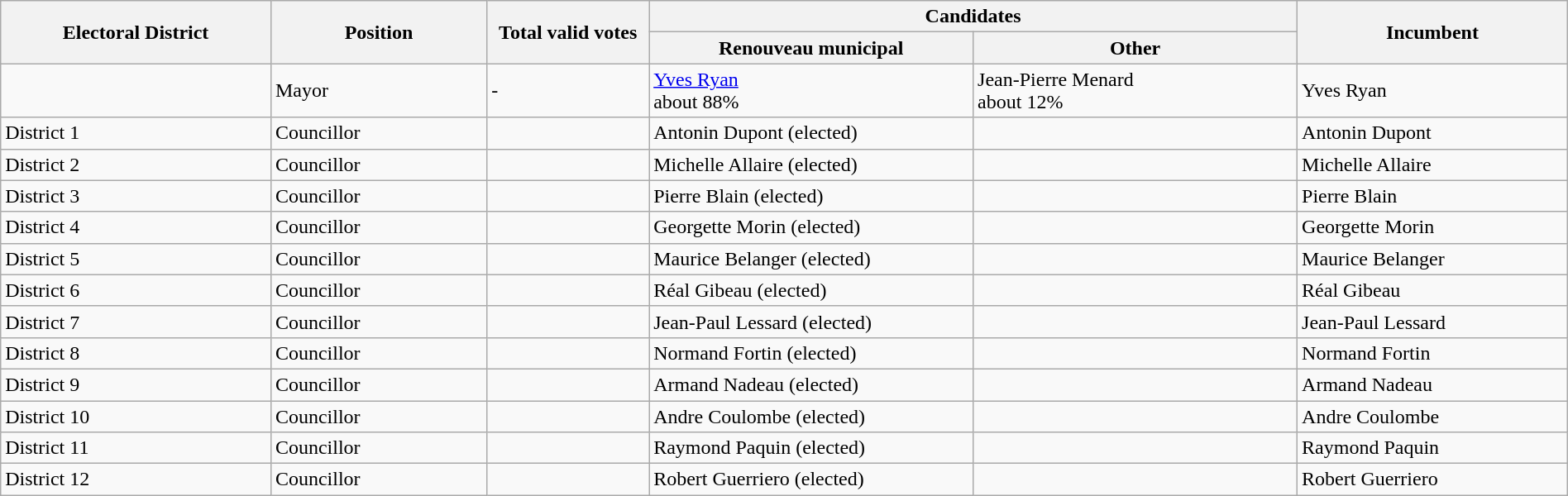<table class="wikitable" width="100%">
<tr>
<th width=10% rowspan=2>Electoral District</th>
<th width=8% rowspan=2>Position</th>
<th width=6% rowspan=2>Total valid votes</th>
<th colspan=2>Candidates</th>
<th width=10% rowspan=2>Incumbent</th>
</tr>
<tr>
<th width=12% >Renouveau municipal</th>
<th width=12% >Other</th>
</tr>
<tr>
<td></td>
<td>Mayor</td>
<td>-</td>
<td><a href='#'>Yves Ryan</a><br>about 88%</td>
<td>Jean-Pierre Menard<br>about 12%</td>
<td>Yves Ryan</td>
</tr>
<tr>
<td>District 1</td>
<td>Councillor</td>
<td></td>
<td>Antonin Dupont (elected)</td>
<td></td>
<td>Antonin Dupont</td>
</tr>
<tr>
<td>District 2</td>
<td>Councillor</td>
<td></td>
<td>Michelle Allaire (elected)</td>
<td></td>
<td>Michelle Allaire</td>
</tr>
<tr>
<td>District 3</td>
<td>Councillor</td>
<td></td>
<td>Pierre Blain (elected)</td>
<td></td>
<td>Pierre Blain</td>
</tr>
<tr>
<td>District 4</td>
<td>Councillor</td>
<td></td>
<td>Georgette Morin (elected)</td>
<td></td>
<td>Georgette Morin</td>
</tr>
<tr>
<td>District 5</td>
<td>Councillor</td>
<td></td>
<td>Maurice Belanger (elected)</td>
<td></td>
<td>Maurice Belanger</td>
</tr>
<tr>
<td>District 6</td>
<td>Councillor</td>
<td></td>
<td>Réal Gibeau (elected)</td>
<td></td>
<td>Réal Gibeau</td>
</tr>
<tr>
<td>District 7</td>
<td>Councillor</td>
<td></td>
<td>Jean-Paul Lessard (elected)</td>
<td></td>
<td>Jean-Paul Lessard</td>
</tr>
<tr>
<td>District 8</td>
<td>Councillor</td>
<td></td>
<td>Normand Fortin (elected)</td>
<td></td>
<td>Normand Fortin</td>
</tr>
<tr>
<td>District 9</td>
<td>Councillor</td>
<td></td>
<td>Armand Nadeau (elected)</td>
<td></td>
<td>Armand Nadeau</td>
</tr>
<tr>
<td>District 10</td>
<td>Councillor</td>
<td></td>
<td>Andre Coulombe (elected)</td>
<td></td>
<td>Andre Coulombe</td>
</tr>
<tr>
<td>District 11</td>
<td>Councillor</td>
<td></td>
<td>Raymond Paquin (elected)</td>
<td></td>
<td>Raymond Paquin</td>
</tr>
<tr>
<td>District 12</td>
<td>Councillor</td>
<td></td>
<td>Robert Guerriero (elected)</td>
<td></td>
<td>Robert Guerriero</td>
</tr>
</table>
